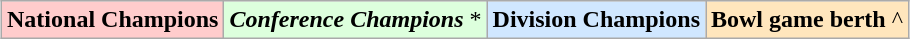<table class="wikitable" style="margin:1em auto;">
<tr>
<td bgcolor="#FFCCCC"><strong>National Champions</strong> </td>
<td bgcolor="#ddffdd"><strong><em>Conference Champions</em></strong> *</td>
<td bgcolor="#D0E7FF"><strong>Division Champions</strong> </td>
<td bgcolor="#ffe6bd"><strong>Bowl game berth</strong> ^</td>
</tr>
</table>
